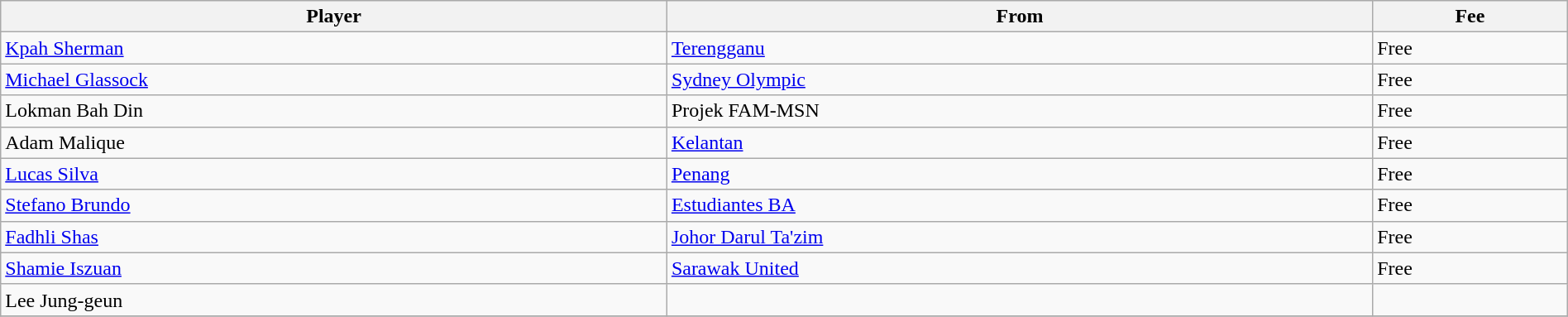<table class="wikitable" style="text-align:left; font-size:100%;width:100%;">
<tr>
<th>Player</th>
<th>From</th>
<th>Fee</th>
</tr>
<tr>
<td> <a href='#'>Kpah Sherman</a></td>
<td> <a href='#'>Terengganu</a></td>
<td>Free</td>
</tr>
<tr>
<td> <a href='#'>Michael Glassock</a></td>
<td> <a href='#'>Sydney Olympic</a></td>
<td>Free</td>
</tr>
<tr>
<td> Lokman Bah Din</td>
<td> Projek FAM-MSN</td>
<td>Free</td>
</tr>
<tr>
<td> Adam Malique</td>
<td> <a href='#'>Kelantan</a></td>
<td>Free</td>
</tr>
<tr>
<td> <a href='#'>Lucas Silva</a></td>
<td> <a href='#'>Penang</a></td>
<td>Free</td>
</tr>
<tr>
<td> <a href='#'>Stefano Brundo</a></td>
<td> <a href='#'>Estudiantes BA</a></td>
<td>Free</td>
</tr>
<tr>
<td> <a href='#'>Fadhli Shas</a></td>
<td> <a href='#'>Johor Darul Ta'zim</a></td>
<td>Free</td>
</tr>
<tr>
<td> <a href='#'>Shamie Iszuan</a></td>
<td> <a href='#'>Sarawak United</a></td>
<td>Free</td>
</tr>
<tr>
<td> Lee Jung-geun</td>
<td></td>
<td></td>
</tr>
<tr>
</tr>
</table>
